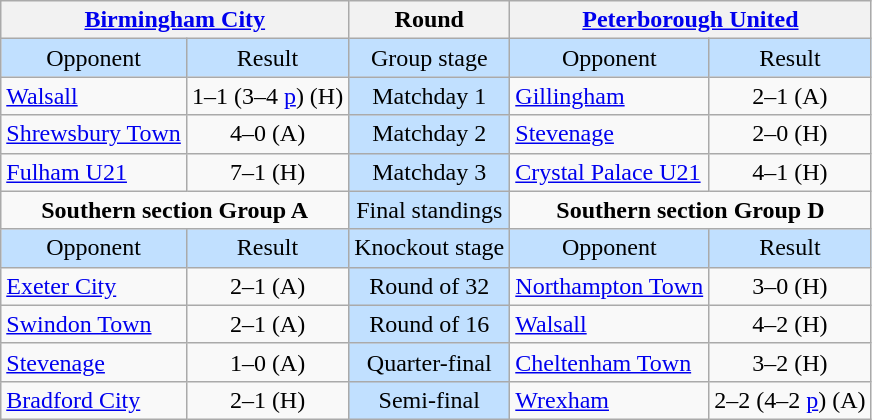<table class="wikitable" style="text-align:center">
<tr>
<th colspan="4"><a href='#'>Birmingham City</a></th>
<th>Round</th>
<th colspan="4"><a href='#'>Peterborough United</a></th>
</tr>
<tr style="background:#C1E0FF">
<td>Opponent</td>
<td colspan="3">Result</td>
<td>Group stage</td>
<td>Opponent</td>
<td colspan="3">Result</td>
</tr>
<tr>
<td style="text-align:left"><a href='#'>Walsall</a></td>
<td colspan="3">1–1 (3–4 <a href='#'>p</a>) (H)</td>
<td style="background:#C1E0FF">Matchday 1</td>
<td style="text-align:left"><a href='#'>Gillingham</a></td>
<td colspan="3">2–1 (A)</td>
</tr>
<tr>
<td style="text-align:left"><a href='#'>Shrewsbury Town</a></td>
<td colspan="3">4–0 (A)</td>
<td style="background:#C1E0FF">Matchday 2</td>
<td style="text-align:left"><a href='#'>Stevenage</a></td>
<td colspan="3">2–0 (H)</td>
</tr>
<tr>
<td style="text-align:left"><a href='#'>Fulham U21</a></td>
<td colspan="3">7–1 (H)</td>
<td style="background:#C1E0FF">Matchday 3</td>
<td style="text-align:left"><a href='#'>Crystal Palace U21</a></td>
<td colspan="3">4–1 (H)</td>
</tr>
<tr>
<td colspan="4" style="vertical-align:top"><strong>Southern section Group A</strong><br><div></div></td>
<td style="background:#C1E0FF">Final standings</td>
<td colspan="4" style="vertical-align:top"><strong>Southern section Group D</strong><br><div></div></td>
</tr>
<tr style="background:#C1E0FF">
<td>Opponent</td>
<td colspan="3">Result</td>
<td>Knockout stage</td>
<td>Opponent</td>
<td colspan="3">Result</td>
</tr>
<tr>
<td style="text-align:left"><a href='#'>Exeter City</a></td>
<td colspan="3">2–1 (A)</td>
<td style="background:#C1E0FF">Round of 32</td>
<td style="text-align:left"><a href='#'>Northampton Town</a></td>
<td colspan="3">3–0 (H)</td>
</tr>
<tr>
<td style="text-align:left"><a href='#'>Swindon Town</a></td>
<td colspan="3">2–1 (A)</td>
<td style="background:#C1E0FF">Round of 16</td>
<td style="text-align:left"><a href='#'>Walsall</a></td>
<td colspan="3">4–2 (H)</td>
</tr>
<tr>
<td style="text-align:left"><a href='#'>Stevenage</a></td>
<td colspan="3">1–0 (A)</td>
<td style="background:#C1E0FF">Quarter-final</td>
<td style="text-align:left"><a href='#'>Cheltenham Town</a></td>
<td colspan="3">3–2 (H)</td>
</tr>
<tr>
<td style="text-align:left"><a href='#'>Bradford City</a></td>
<td colspan="3">2–1 (H)</td>
<td style="background:#C1E0FF">Semi-final</td>
<td style="text-align:left"><a href='#'>Wrexham</a></td>
<td colspan="3">2–2 (4–2 <a href='#'>p</a>) (A)</td>
</tr>
</table>
